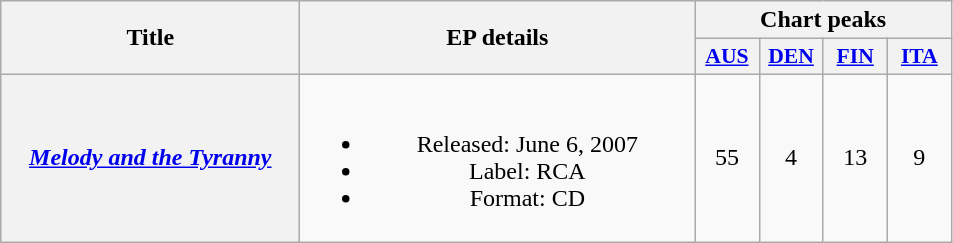<table class="wikitable plainrowheaders" style="text-align:center;">
<tr>
<th scope="col" rowspan="2" style="width:12em;">Title</th>
<th scope="col" rowspan="2" style="width:16em;">EP details</th>
<th scope="col" colspan="4">Chart peaks</th>
</tr>
<tr>
<th scope="col" style="width:2.5em;font-size:90%;"><a href='#'>AUS</a><br></th>
<th scope="col" style="width:2.5em;font-size:90%;"><a href='#'>DEN</a><br></th>
<th scope="col" style="width:2.5em;font-size:90%;"><a href='#'>FIN</a><br></th>
<th scope="col" style="width:2.5em;font-size:90%;"><a href='#'>ITA</a><br></th>
</tr>
<tr>
<th scope="row"><em><a href='#'>Melody and the Tyranny</a></em></th>
<td><br><ul><li>Released: June 6, 2007</li><li>Label: RCA</li><li>Format: CD</li></ul></td>
<td>55</td>
<td>4</td>
<td>13</td>
<td>9</td>
</tr>
</table>
